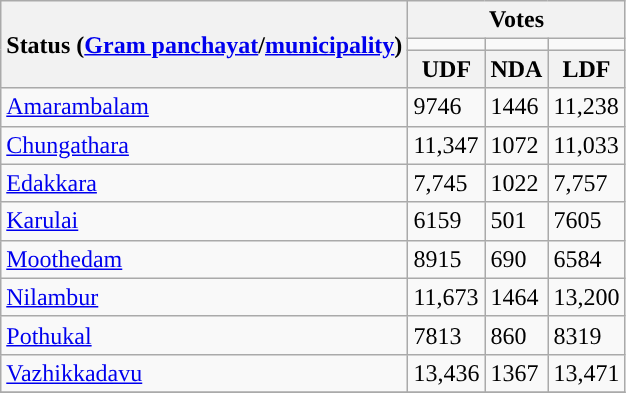<table class="wikitable">
<tr>
<th rowspan="3">Status (<a href='#'>Gram panchayat</a>/<a href='#'>municipality</a>)</th>
<th colspan="3">Votes</th>
</tr>
<tr>
<td style="background:"></td>
<td style="background:"></td>
<td style="background:"></td>
</tr>
<tr>
<th>UDF</th>
<th>NDA</th>
<th>LDF</th>
</tr>
<tr>
<td><a href='#'>Amarambalam</a></td>
<td>9746</td>
<td>1446</td>
<td>11,238</td>
</tr>
<tr>
<td><a href='#'>Chungathara</a></td>
<td>11,347</td>
<td>1072</td>
<td>11,033</td>
</tr>
<tr>
<td><a href='#'>Edakkara</a></td>
<td>7,745</td>
<td>1022</td>
<td>7,757</td>
</tr>
<tr>
<td><a href='#'>Karulai</a></td>
<td>6159</td>
<td>501</td>
<td>7605</td>
</tr>
<tr>
<td><a href='#'>Moothedam</a></td>
<td>8915</td>
<td>690</td>
<td>6584</td>
</tr>
<tr>
<td><a href='#'>Nilambur</a></td>
<td>11,673</td>
<td>1464</td>
<td>13,200</td>
</tr>
<tr>
<td><a href='#'>Pothukal</a></td>
<td>7813</td>
<td>860</td>
<td>8319</td>
</tr>
<tr>
<td><a href='#'>Vazhikkadavu</a></td>
<td>13,436</td>
<td>1367</td>
<td>13,471</td>
</tr>
<tr>
</tr>
</table>
